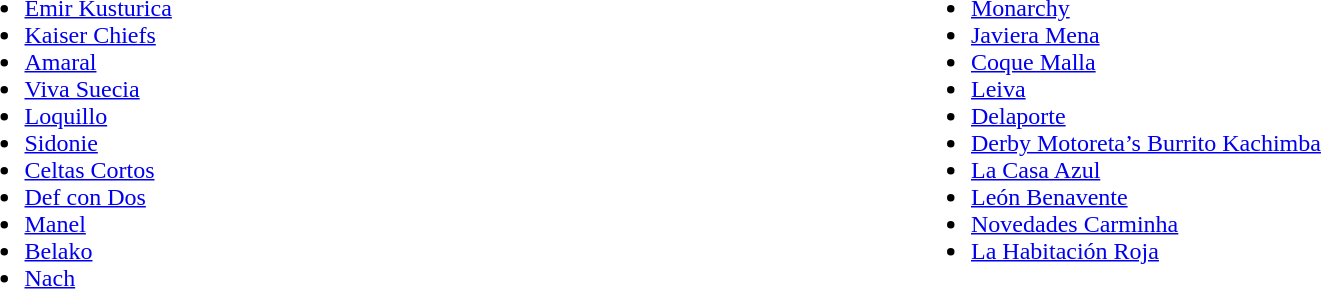<table width=100%>
<tr valign ="top">
<td width=30%><br><ul><li><a href='#'>Emir Kusturica</a></li><li><a href='#'>Kaiser Chiefs</a></li><li><a href='#'>Amaral</a></li><li><a href='#'>Viva Suecia</a></li><li><a href='#'>Loquillo</a></li><li><a href='#'>Sidonie</a></li><li><a href='#'>Celtas Cortos</a></li><li><a href='#'>Def con Dos</a></li><li><a href='#'>Manel</a></li><li><a href='#'>Belako</a></li><li><a href='#'>Nach</a></li></ul></td>
<td width=30%><br><ul><li><a href='#'>Monarchy</a></li><li><a href='#'>Javiera Mena</a></li><li><a href='#'>Coque Malla</a></li><li><a href='#'>Leiva</a></li><li><a href='#'>Delaporte</a></li><li><a href='#'>Derby Motoreta’s Burrito Kachimba</a></li><li><a href='#'>La Casa Azul</a></li><li><a href='#'>León Benavente</a></li><li><a href='#'>Novedades Carminha</a></li><li><a href='#'>La Habitación Roja</a></li></ul></td>
</tr>
</table>
